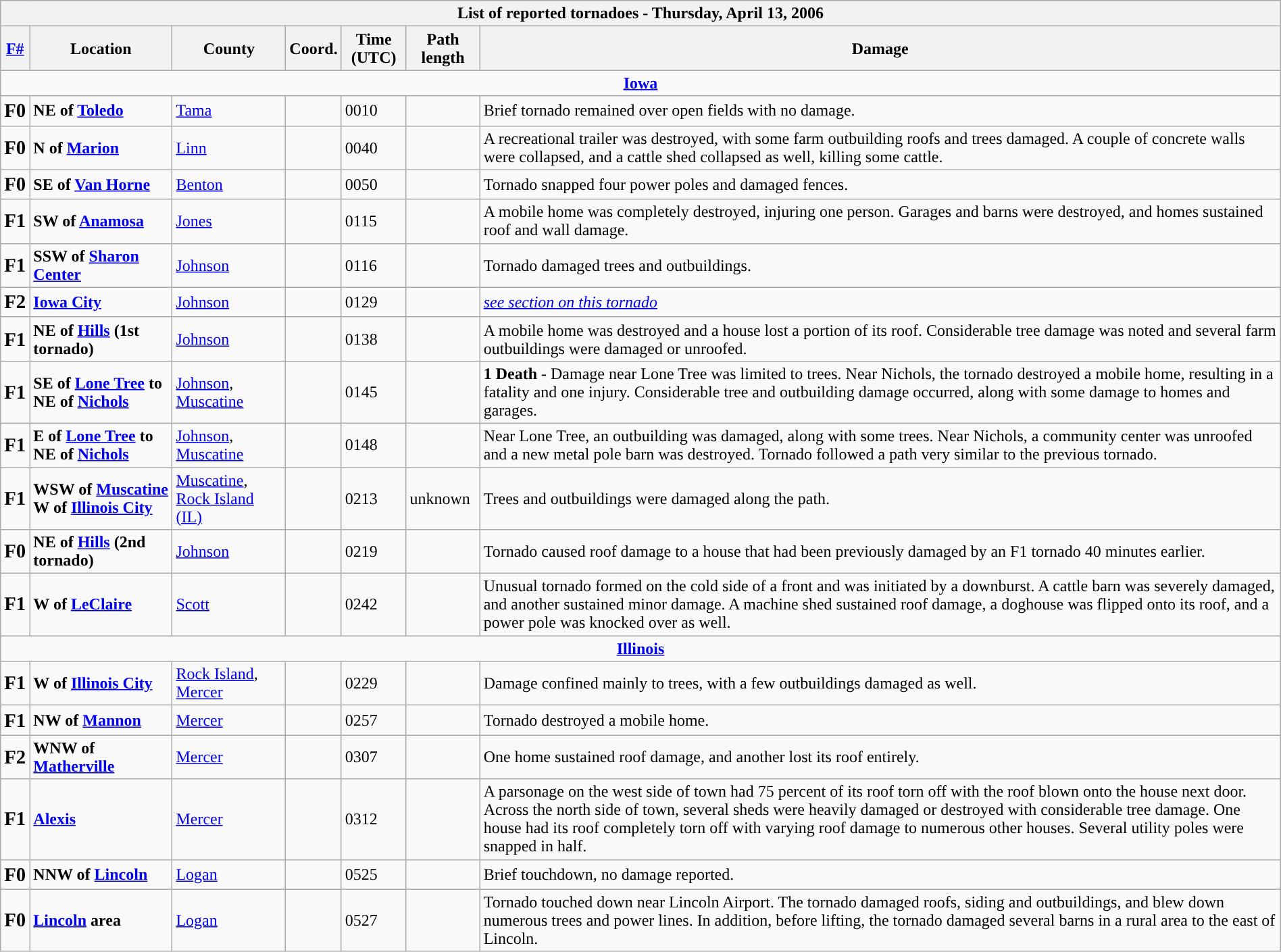<table class="wikitable collapsible" width="100%">
<tr>
<th colspan="7">List of reported tornadoes - Thursday, April 13, 2006</th>
</tr>
<tr>
<th><a href='#'>F#</a></th>
<th>Location</th>
<th>County</th>
<th>Coord.</th>
<th>Time (UTC)</th>
<th>Path length</th>
<th>Damage</th>
</tr>
<tr>
<td colspan="7" align=center><strong><a href='#'>Iowa</a></strong></td>
</tr>
<tr>
<td><big><strong>F0</strong></big></td>
<td><strong>NE of <a href='#'>Toledo</a></strong></td>
<td><a href='#'>Tama</a></td>
<td></td>
<td>0010</td>
<td></td>
<td>Brief tornado remained over open fields with no damage.</td>
</tr>
<tr>
<td><big><strong>F0</strong></big></td>
<td><strong>N of <a href='#'>Marion</a></strong></td>
<td><a href='#'>Linn</a></td>
<td></td>
<td>0040</td>
<td></td>
<td>A recreational trailer was destroyed, with some farm outbuilding roofs and trees damaged. A couple of concrete walls were collapsed, and a cattle shed collapsed as well, killing some cattle.</td>
</tr>
<tr>
<td><big><strong>F0</strong></big></td>
<td><strong>SE of <a href='#'>Van Horne</a></strong></td>
<td><a href='#'>Benton</a></td>
<td></td>
<td>0050</td>
<td></td>
<td>Tornado snapped four power poles and damaged fences.</td>
</tr>
<tr>
<td><big><strong>F1</strong></big></td>
<td><strong>SW of <a href='#'>Anamosa</a></strong></td>
<td><a href='#'>Jones</a></td>
<td></td>
<td>0115</td>
<td></td>
<td>A mobile home was completely destroyed, injuring one person. Garages and barns were destroyed, and homes sustained roof and wall damage.</td>
</tr>
<tr>
<td><big><strong>F1</strong></big></td>
<td><strong>SSW of <a href='#'>Sharon Center</a></strong></td>
<td><a href='#'>Johnson</a></td>
<td></td>
<td>0116</td>
<td></td>
<td>Tornado damaged trees and outbuildings.</td>
</tr>
<tr>
<td><big><strong>F2</strong></big></td>
<td><strong><a href='#'>Iowa City</a></strong></td>
<td><a href='#'>Johnson</a></td>
<td></td>
<td>0129</td>
<td></td>
<td><em><a href='#'>see section on this tornado</a></em></td>
</tr>
<tr>
<td><big><strong>F1</strong></big></td>
<td><strong>NE of <a href='#'>Hills</a> (1st tornado)</strong></td>
<td><a href='#'>Johnson</a></td>
<td></td>
<td>0138</td>
<td></td>
<td>A mobile home was destroyed and a house lost a portion of its roof. Considerable tree damage was noted and several farm outbuildings were damaged or unroofed.</td>
</tr>
<tr>
<td><big><strong>F1</strong></big></td>
<td><strong>SE of <a href='#'>Lone Tree</a> to NE of <a href='#'>Nichols</a></strong></td>
<td><a href='#'>Johnson</a>, <a href='#'>Muscatine</a></td>
<td></td>
<td>0145</td>
<td></td>
<td><strong>1 Death</strong> - Damage near Lone Tree was limited to trees. Near Nichols, the tornado destroyed a mobile home, resulting in a fatality and one injury. Considerable tree and outbuilding damage occurred, along with some damage to homes and garages.</td>
</tr>
<tr>
<td><big><strong>F1</strong></big></td>
<td><strong>E of <a href='#'>Lone Tree</a> to NE of <a href='#'>Nichols</a></strong></td>
<td><a href='#'>Johnson</a>, <a href='#'>Muscatine</a></td>
<td></td>
<td>0148</td>
<td></td>
<td>Near Lone Tree, an outbuilding was damaged, along with some trees. Near Nichols, a community center was unroofed and a new metal pole barn was destroyed. Tornado followed a path very similar to the previous tornado.</td>
</tr>
<tr>
<td><big><strong>F1</strong></big></td>
<td><strong>WSW of <a href='#'>Muscatine</a> W of <a href='#'>Illinois City</a></strong></td>
<td><a href='#'>Muscatine</a>, <a href='#'>Rock Island (IL)</a></td>
<td></td>
<td>0213</td>
<td>unknown</td>
<td>Trees and outbuildings were damaged along the path.</td>
</tr>
<tr>
<td><big><strong>F0</strong></big></td>
<td><strong>NE of <a href='#'>Hills</a> (2nd tornado)</strong></td>
<td><a href='#'>Johnson</a></td>
<td></td>
<td>0219</td>
<td></td>
<td>Tornado caused roof damage to a house that had been previously damaged by an F1 tornado 40 minutes earlier.</td>
</tr>
<tr>
<td><big><strong>F1</strong></big></td>
<td><strong>W of <a href='#'>LeClaire</a></strong></td>
<td><a href='#'>Scott</a></td>
<td></td>
<td>0242</td>
<td></td>
<td>Unusual tornado formed on the cold side of a front and was initiated by a downburst. A cattle barn was severely damaged, and another sustained minor damage. A machine shed sustained roof damage, a doghouse was flipped onto its roof, and a power pole was knocked over as well.</td>
</tr>
<tr>
<td colspan="7" align=center><strong><a href='#'>Illinois</a></strong></td>
</tr>
<tr>
<td><big><strong>F1</strong></big></td>
<td><strong>W of <a href='#'>Illinois City</a></strong></td>
<td><a href='#'>Rock Island</a>, <a href='#'>Mercer</a></td>
<td></td>
<td>0229</td>
<td></td>
<td>Damage confined mainly to trees, with a few outbuildings damaged as well.</td>
</tr>
<tr>
<td><big><strong>F1</strong></big></td>
<td><strong>NW of <a href='#'>Mannon</a></strong></td>
<td><a href='#'>Mercer</a></td>
<td></td>
<td>0257</td>
<td></td>
<td>Tornado destroyed a mobile home.</td>
</tr>
<tr>
<td><big><strong>F2</strong></big></td>
<td><strong>WNW of <a href='#'>Matherville</a></strong></td>
<td><a href='#'>Mercer</a></td>
<td></td>
<td>0307</td>
<td></td>
<td>One home sustained roof damage, and another lost its roof entirely.</td>
</tr>
<tr>
<td><big><strong>F1</strong></big></td>
<td><strong><a href='#'>Alexis</a></strong></td>
<td><a href='#'>Mercer</a></td>
<td></td>
<td>0312</td>
<td></td>
<td>A parsonage on the west side of town had 75 percent of its roof torn off with the roof blown onto the house next door. Across the north side of town, several sheds were heavily damaged or destroyed with considerable tree damage. One house had its roof completely torn off with varying roof damage to numerous other houses. Several utility poles were snapped in half.</td>
</tr>
<tr>
<td><big><strong>F0</strong></big></td>
<td><strong>NNW of <a href='#'>Lincoln</a></strong></td>
<td><a href='#'>Logan</a></td>
<td></td>
<td>0525</td>
<td></td>
<td>Brief touchdown, no damage reported.</td>
</tr>
<tr>
<td><big><strong>F0</strong></big></td>
<td><strong><a href='#'>Lincoln</a> area</strong></td>
<td><a href='#'>Logan</a></td>
<td></td>
<td>0527</td>
<td></td>
<td>Tornado touched down near Lincoln Airport. The tornado damaged roofs, siding and outbuildings, and blew down numerous trees and power lines. In addition, before lifting, the tornado damaged several barns in a rural area to the east of Lincoln.</td>
</tr>
</table>
